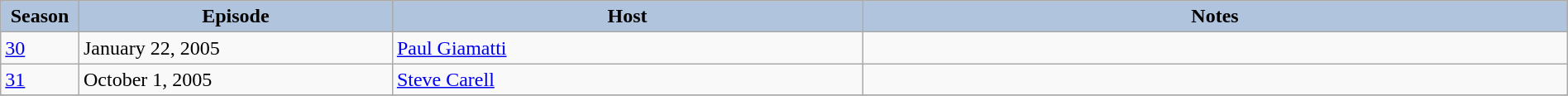<table class="wikitable" style="width:100%;">
<tr>
<th style="background:#B0C4DE;" width="5%">Season</th>
<th style="background:#B0C4DE;" width="20%">Episode</th>
<th style="background:#B0C4DE;" width="30%">Host</th>
<th style="background:#B0C4DE;" width="45%">Notes</th>
</tr>
<tr>
<td><a href='#'>30</a></td>
<td>January 22, 2005</td>
<td><a href='#'>Paul Giamatti</a></td>
<td></td>
</tr>
<tr>
<td><a href='#'>31</a></td>
<td>October 1, 2005</td>
<td><a href='#'>Steve Carell</a></td>
<td></td>
</tr>
<tr>
</tr>
</table>
